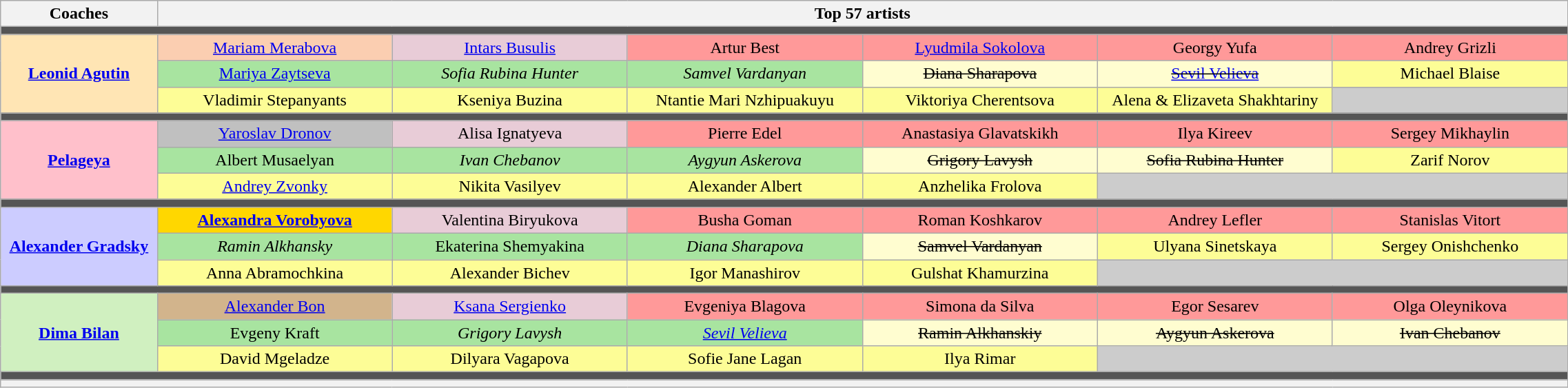<table class="wikitable" style="text-align:center; width:120%;">
<tr>
<th width="10%">Coaches</th>
<th width="90%" colspan="6">Top 57 artists</th>
</tr>
<tr>
<td colspan="7" style="background:#555555"></td>
</tr>
<tr>
<th rowspan=3 style="background:#ffe5b4;"><a href='#'>Leonid Agutin</a></th>
<td width="15%" style="background:#FBCEB1;"><a href='#'>Mariam Merabova</a></td>
<td width="15%" style="background:#E8CCD7;"><a href='#'>Intars Busulis</a></td>
<td width="15%" style="background:#FF9999;">Artur Best</td>
<td width="15%" style="background:#FF9999;"><a href='#'>Lyudmila Sokolova</a></td>
<td width="15%" style="background:#FF9999;">Georgy Yufa</td>
<td width="15%" style="background:#FF9999;">Andrey Grizli</td>
</tr>
<tr>
<td style="background:#A8E4A0;"><a href='#'>Mariya Zaytseva</a></td>
<td style="background:#A8E4A0;"><em>Sofia Rubina Hunter</em></td>
<td style="background:#A8E4A0;"><em>Samvel Vardanyan</em></td>
<td style="background:#FFFDD0;"><s>Diana Sharapova</s></td>
<td style="background:#FFFDD0;"><s><a href='#'>Sevil Velieva</a></s></td>
<td style="background:#FDFD96;">Michael Blaise</td>
</tr>
<tr>
<td style="background:#FDFD96;">Vladimir Stepanyants</td>
<td style="background:#FDFD96;">Kseniya Buzina</td>
<td style="background:#FDFD96;">Ntantie Mari Nzhipuakuyu</td>
<td style="background:#FDFD96;">Viktoriya Cherentsova</td>
<td style="background:#FDFD96;">Alena & Elizaveta Shakhtariny</td>
<td colspan=2 style="background:#ccc;"></td>
</tr>
<tr>
<td colspan="7" style="background:#555555"></td>
</tr>
<tr>
<th rowspan=3 style="background:pink;"><a href='#'>Pelageya</a></th>
<td style="background:silver;"><a href='#'>Yaroslav Dronov</a></td>
<td style="background:#E8CCD7;">Alisa Ignatyeva</td>
<td style="background:#FF9999;">Pierre Edel</td>
<td style="background:#FF9999;">Anastasiya Glavatskikh</td>
<td style="background:#FF9999;">Ilya Kireev</td>
<td style="background:#FF9999;">Sergey Mikhaylin</td>
</tr>
<tr>
<td style="background:#A8E4A0;">Albert Musaelyan</td>
<td style="background:#A8E4A0;"><em>Ivan Chebanov</em></td>
<td style="background:#A8E4A0;"><em>Aygyun Askerova</em></td>
<td style="background:#FFFDD0;"><s>Grigory Lavysh</s></td>
<td style="background:#FFFDD0;"><s>Sofia Rubina Hunter</s></td>
<td style="background:#FDFD96;">Zarif Norov</td>
</tr>
<tr>
<td style="background:#FDFD96;"><a href='#'>Andrey Zvonky</a></td>
<td style="background:#FDFD96;">Nikita Vasilyev</td>
<td style="background:#FDFD96;">Alexander Albert</td>
<td style="background:#FDFD96;">Anzhelika Frolova</td>
<td colspan=2 style="background:#ccc;"></td>
</tr>
<tr>
<td colspan="7" style="background:#555555"></td>
</tr>
<tr>
<th rowspan=3 style="background:#ccf;"><a href='#'>Alexander Gradsky</a></th>
<td style="background:gold;"><strong><a href='#'>Alexandra Vorobyova</a></strong></td>
<td style="background:#E8CCD7;">Valentina Biryukova</td>
<td style="background:#FF9999;">Busha Goman</td>
<td style="background:#FF9999;">Roman Koshkarov</td>
<td style="background:#FF9999;">Andrey Lefler</td>
<td style="background:#FF9999;">Stanislas Vitort</td>
</tr>
<tr>
<td style="background:#A8E4A0;"><em>Ramin Alkhansky</em></td>
<td style="background:#A8E4A0;">Ekaterina Shemyakina</td>
<td style="background:#A8E4A0;"><em>Diana Sharapova</em></td>
<td style="background:#FFFDD0;"><s>Samvel Vardanyan</s></td>
<td style="background:#FDFD96;">Ulyana Sinetskaya</td>
<td style="background:#FDFD96;">Sergey Onishchenko</td>
</tr>
<tr>
<td style="background:#FDFD96;">Anna Abramochkina</td>
<td style="background:#FDFD96;">Alexander Bichev</td>
<td style="background:#FDFD96;">Igor Manashirov</td>
<td style="background:#FDFD96;">Gulshat Khamurzina</td>
<td colspan=2 style="background:#ccc;"></td>
</tr>
<tr>
<td colspan="7" style="background:#555555"></td>
</tr>
<tr>
<th rowspan=3 style="background:#d0f0c0"><a href='#'>Dima Bilan</a></th>
<td style="background:tan;"><a href='#'>Alexander Bon</a></td>
<td style="background:#E8CCD7;"><a href='#'>Ksana Sergienko</a></td>
<td style="background:#FF9999;">Evgeniya Blagova</td>
<td style="background:#FF9999;">Simona da Silva</td>
<td style="background:#FF9999;">Egor Sesarev</td>
<td style="background:#FF9999;">Olga Oleynikova</td>
</tr>
<tr>
<td style="background:#A8E4A0;">Evgeny Kraft</td>
<td style="background:#A8E4A0;"><em>Grigory Lavysh</em></td>
<td style="background:#A8E4A0;"><em><a href='#'>Sevil Velieva</a></em></td>
<td style="background:#FFFDD0;"><s>Ramin Alkhanskiy</s></td>
<td style="background:#FFFDD0;"><s>Aygyun Askerova</s></td>
<td style="background:#FFFDD0;"><s>Ivan Chebanov</s></td>
</tr>
<tr>
<td style="background:#FDFD96;">David Mgeladze</td>
<td style="background:#FDFD96;">Dilyara Vagapova</td>
<td style="background:#FDFD96;">Sofie Jane Lagan</td>
<td style="background:#FDFD96;">Ilya Rimar</td>
<td colspan=2 style="background:#ccc;"></td>
</tr>
<tr>
<td colspan="7" style="background:#555555"></td>
</tr>
<tr>
<th style="font-size:90%; line-height:12px;" colspan="7"></th>
</tr>
</table>
